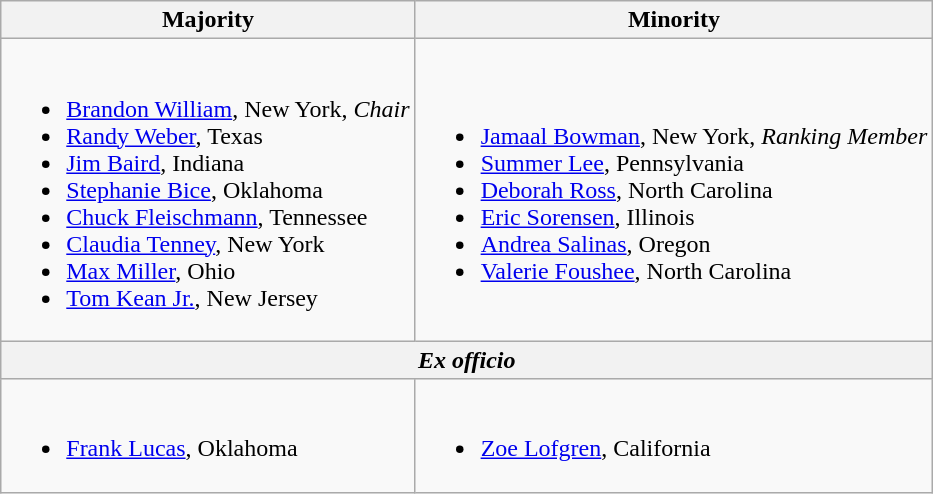<table class=wikitable>
<tr>
<th>Majority</th>
<th>Minority</th>
</tr>
<tr>
<td><br><ul><li><a href='#'>Brandon William</a>, New York, <em>Chair</em></li><li><a href='#'>Randy Weber</a>, Texas</li><li><a href='#'>Jim Baird</a>, Indiana</li><li><a href='#'>Stephanie Bice</a>, Oklahoma</li><li><a href='#'>Chuck Fleischmann</a>, Tennessee</li><li><a href='#'>Claudia Tenney</a>, New York</li><li><a href='#'>Max Miller</a>, Ohio</li><li><a href='#'>Tom Kean Jr.</a>, New Jersey</li></ul></td>
<td><br><ul><li><a href='#'>Jamaal Bowman</a>, New York, <em>Ranking Member</em></li><li><a href='#'>Summer Lee</a>, Pennsylvania</li><li><a href='#'>Deborah Ross</a>, North Carolina</li><li><a href='#'>Eric Sorensen</a>, Illinois</li><li><a href='#'>Andrea Salinas</a>, Oregon</li><li><a href='#'>Valerie Foushee</a>, North Carolina</li></ul></td>
</tr>
<tr>
<th colspan=2><em>Ex officio</em></th>
</tr>
<tr>
<td><br><ul><li><a href='#'>Frank Lucas</a>, Oklahoma</li></ul></td>
<td><br><ul><li><a href='#'>Zoe Lofgren</a>, California</li></ul></td>
</tr>
</table>
